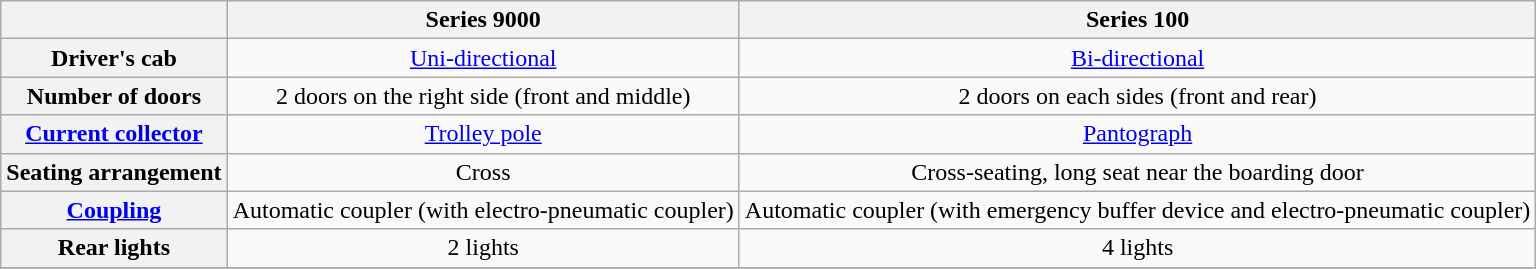<table class="wikitable" border="1">
<tr>
<th></th>
<th style="text-align:center;"><strong>Series 9000</strong></th>
<th style="text-align:center;"><strong>Series 100</strong></th>
</tr>
<tr>
<th style="text-align:center;">Driver's cab</th>
<td style="text-align:center;"><a href='#'>Uni-directional</a></td>
<td style="text-align:center;"><a href='#'>Bi-directional</a></td>
</tr>
<tr>
<th style="text-align:center;">Number of doors</th>
<td style="text-align:center;">2 doors on the right side (front and middle)</td>
<td style="text-align:center;">2 doors on each sides (front and rear)</td>
</tr>
<tr>
<th style="text-align:center;"><a href='#'>Current collector</a></th>
<td style="text-align:center;"><a href='#'>Trolley pole</a></td>
<td style="text-align:center;"><a href='#'>Pantograph</a></td>
</tr>
<tr>
<th style="text-align:center;">Seating arrangement</th>
<td style="text-align:center;">Cross</td>
<td style="text-align:center;">Cross-seating, long seat near the boarding door</td>
</tr>
<tr>
<th style="text-align:center;"><a href='#'>Coupling</a></th>
<td style="text-align:center;">Automatic coupler (with electro-pneumatic coupler)</td>
<td style="text-align:center;">Automatic coupler (with emergency buffer device and electro-pneumatic coupler)</td>
</tr>
<tr>
<th style="text-align:center;">Rear lights</th>
<td style="text-align:center;">2 lights</td>
<td style="text-align:center;">4 lights</td>
</tr>
<tr>
</tr>
</table>
